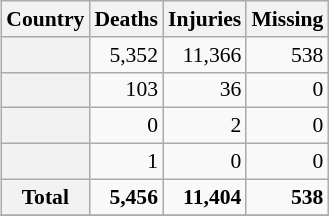<table class="wikitable sortable plainrowheaders floatright" style="clear:right; margin-left:7px; margin-top:0; margin-right:0; margin-bottom:3px; font-size:90%;text-align:right;">
<tr>
<th scope="col">Country</th>
<th scope="col">Deaths</th>
<th scope="col">Injuries</th>
<th scope="col">Missing</th>
</tr>
<tr>
<th scope="row"></th>
<td>5,352</td>
<td>11,366</td>
<td>538</td>
</tr>
<tr>
<th scope="row"></th>
<td>103</td>
<td>36</td>
<td>0</td>
</tr>
<tr>
<th scope="row"></th>
<td>0</td>
<td>2</td>
<td>0</td>
</tr>
<tr>
<th scope="row"></th>
<td>1</td>
<td>0</td>
<td>0</td>
</tr>
<tr>
<th>Total</th>
<td><strong>5,456</strong></td>
<td><strong>11,404</strong></td>
<td><strong>538</strong></td>
</tr>
<tr>
</tr>
</table>
